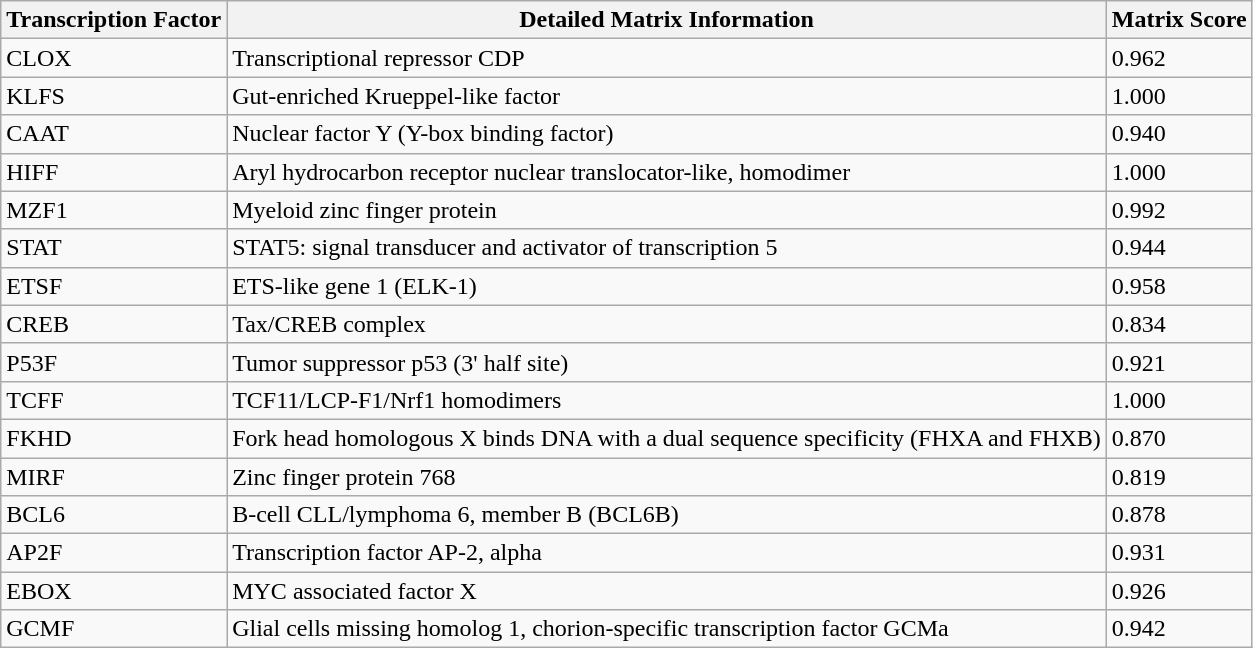<table class="wikitable">
<tr>
<th>Transcription Factor</th>
<th>Detailed Matrix Information</th>
<th>Matrix Score</th>
</tr>
<tr>
<td>CLOX</td>
<td>Transcriptional repressor  CDP</td>
<td>0.962</td>
</tr>
<tr>
<td>KLFS</td>
<td>Gut-enriched Krueppel-like  factor</td>
<td>1.000</td>
</tr>
<tr>
<td>CAAT</td>
<td>Nuclear factor Y (Y-box  binding factor)</td>
<td>0.940</td>
</tr>
<tr>
<td>HIFF</td>
<td>Aryl hydrocarbon receptor  nuclear translocator-like, homodimer</td>
<td>1.000</td>
</tr>
<tr>
<td>MZF1</td>
<td>Myeloid zinc finger protein</td>
<td>0.992</td>
</tr>
<tr>
<td>STAT</td>
<td>STAT5: signal transducer  and activator of transcription 5</td>
<td>0.944</td>
</tr>
<tr>
<td>ETSF</td>
<td>ETS-like gene 1 (ELK-1)</td>
<td>0.958</td>
</tr>
<tr>
<td>CREB</td>
<td>Tax/CREB complex</td>
<td>0.834</td>
</tr>
<tr>
<td>P53F</td>
<td>Tumor suppressor p53 (3'  half site)</td>
<td>0.921</td>
</tr>
<tr>
<td>TCFF</td>
<td>TCF11/LCP-F1/Nrf1  homodimers</td>
<td>1.000</td>
</tr>
<tr>
<td>FKHD</td>
<td>Fork head homologous X  binds DNA with a dual sequence specificity (FHXA and FHXB)</td>
<td>0.870</td>
</tr>
<tr>
<td>MIRF</td>
<td>Zinc finger protein 768</td>
<td>0.819</td>
</tr>
<tr>
<td>BCL6</td>
<td>B-cell CLL/lymphoma 6, member  B (BCL6B)</td>
<td>0.878</td>
</tr>
<tr>
<td>AP2F</td>
<td>Transcription factor AP-2,  alpha</td>
<td>0.931</td>
</tr>
<tr>
<td>EBOX</td>
<td>MYC associated factor X</td>
<td>0.926</td>
</tr>
<tr>
<td>GCMF</td>
<td>Glial cells missing homolog  1, chorion-specific transcription factor GCMa</td>
<td>0.942</td>
</tr>
</table>
